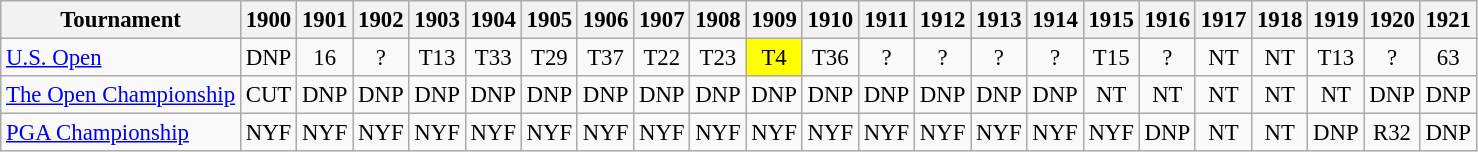<table class="wikitable" style="font-size:95%;text-align:center;">
<tr>
<th>Tournament</th>
<th>1900</th>
<th>1901</th>
<th>1902</th>
<th>1903</th>
<th>1904</th>
<th>1905</th>
<th>1906</th>
<th>1907</th>
<th>1908</th>
<th>1909</th>
<th>1910</th>
<th>1911</th>
<th>1912</th>
<th>1913</th>
<th>1914</th>
<th>1915</th>
<th>1916</th>
<th>1917</th>
<th>1918</th>
<th>1919</th>
<th>1920</th>
<th>1921</th>
</tr>
<tr>
<td align="left"><a href='#'>U.S. Open</a></td>
<td>DNP</td>
<td>16</td>
<td>?</td>
<td>T13</td>
<td>T33</td>
<td>T29</td>
<td>T37</td>
<td>T22</td>
<td>T23</td>
<td style="background:yellow;">T4</td>
<td>T36</td>
<td>?</td>
<td>?</td>
<td>?</td>
<td>?</td>
<td>T15</td>
<td>?</td>
<td>NT</td>
<td>NT</td>
<td>T13</td>
<td>?</td>
<td>63</td>
</tr>
<tr>
<td align="left"><a href='#'>The Open Championship</a></td>
<td>CUT</td>
<td>DNP</td>
<td>DNP</td>
<td>DNP</td>
<td>DNP</td>
<td>DNP</td>
<td>DNP</td>
<td>DNP</td>
<td>DNP</td>
<td>DNP</td>
<td>DNP</td>
<td>DNP</td>
<td>DNP</td>
<td>DNP</td>
<td>DNP</td>
<td>NT</td>
<td>NT</td>
<td>NT</td>
<td>NT</td>
<td>NT</td>
<td>DNP</td>
<td>DNP</td>
</tr>
<tr>
<td align="left"><a href='#'>PGA Championship</a></td>
<td>NYF</td>
<td>NYF</td>
<td>NYF</td>
<td>NYF</td>
<td>NYF</td>
<td>NYF</td>
<td>NYF</td>
<td>NYF</td>
<td>NYF</td>
<td>NYF</td>
<td>NYF</td>
<td>NYF</td>
<td>NYF</td>
<td>NYF</td>
<td>NYF</td>
<td>NYF</td>
<td>DNP</td>
<td>NT</td>
<td>NT</td>
<td>DNP</td>
<td>R32</td>
<td>DNP</td>
</tr>
</table>
